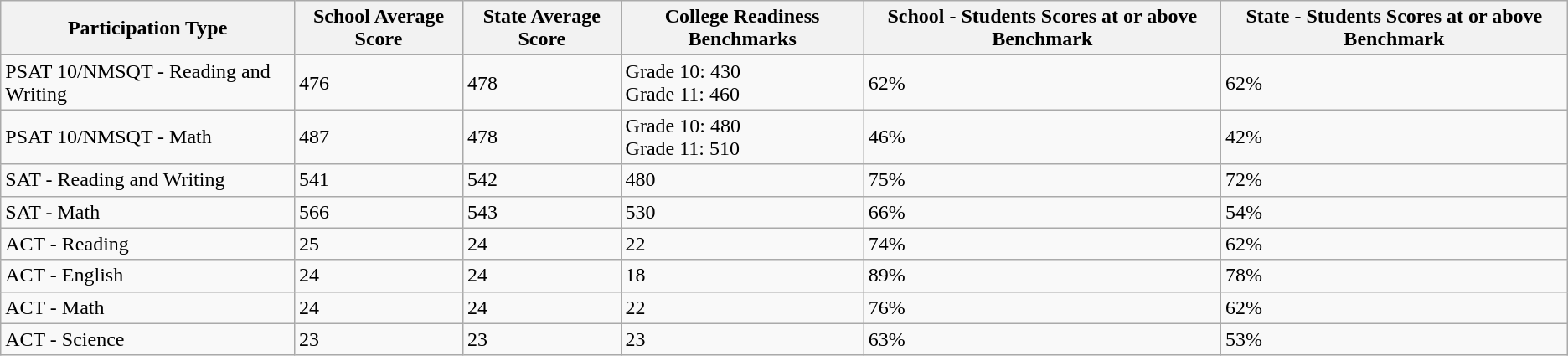<table class="wikitable">
<tr>
<th>Participation Type</th>
<th>School Average Score</th>
<th>State Average Score</th>
<th>College Readiness Benchmarks</th>
<th>School - Students Scores at or above Benchmark</th>
<th>State - Students Scores at or above Benchmark</th>
</tr>
<tr>
<td>PSAT 10/NMSQT - Reading and Writing</td>
<td>476</td>
<td>478</td>
<td>Grade 10: 430<br>Grade 11: 460</td>
<td>62%</td>
<td>62%</td>
</tr>
<tr>
<td>PSAT 10/NMSQT - Math</td>
<td>487</td>
<td>478</td>
<td>Grade 10: 480<br>Grade 11: 510</td>
<td>46%</td>
<td>42%</td>
</tr>
<tr>
<td>SAT - Reading and Writing</td>
<td>541</td>
<td>542</td>
<td>480</td>
<td>75%</td>
<td>72%</td>
</tr>
<tr>
<td>SAT - Math</td>
<td>566</td>
<td>543</td>
<td>530</td>
<td>66%</td>
<td>54%</td>
</tr>
<tr>
<td>ACT - Reading</td>
<td>25</td>
<td>24</td>
<td>22</td>
<td>74%</td>
<td>62%</td>
</tr>
<tr>
<td>ACT - English</td>
<td>24</td>
<td>24</td>
<td>18</td>
<td>89%</td>
<td>78%</td>
</tr>
<tr>
<td>ACT - Math</td>
<td>24</td>
<td>24</td>
<td>22</td>
<td>76%</td>
<td>62%</td>
</tr>
<tr>
<td>ACT - Science</td>
<td>23</td>
<td>23</td>
<td>23</td>
<td>63%</td>
<td>53%</td>
</tr>
</table>
